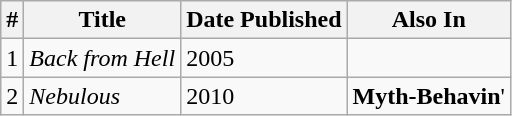<table class="wikitable">
<tr>
<th>#</th>
<th>Title</th>
<th>Date Published</th>
<th>Also In</th>
</tr>
<tr>
<td>1</td>
<td><em>Back from Hell</em></td>
<td>2005</td>
<td></td>
</tr>
<tr>
<td>2</td>
<td><em>Nebulous</em></td>
<td>2010</td>
<td><strong>Myth-Behavin</strong>'</td>
</tr>
</table>
